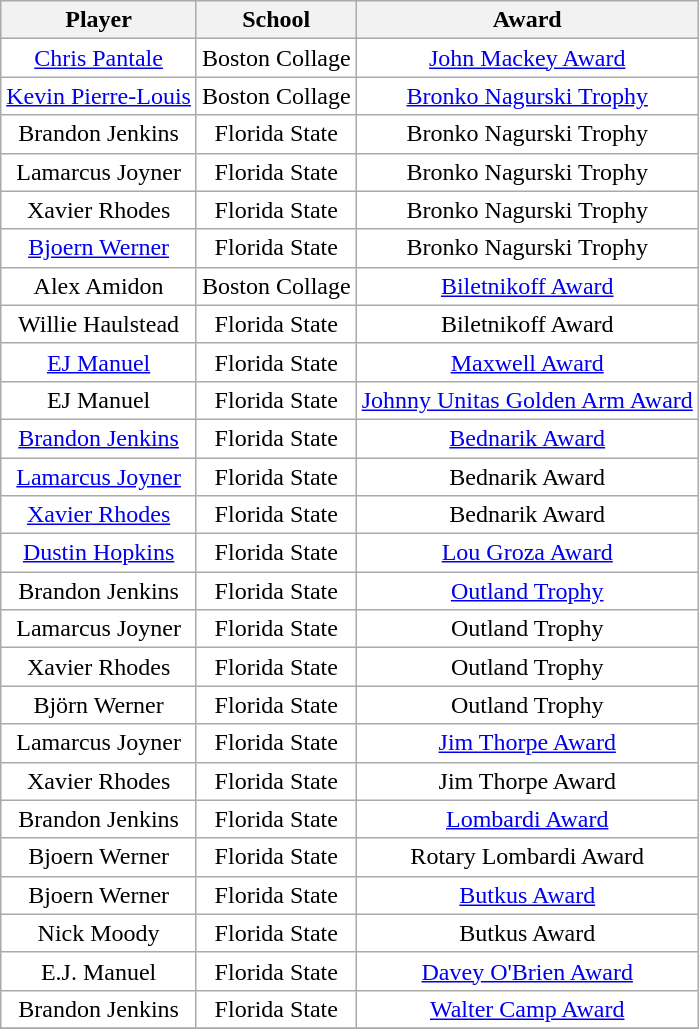<table class="wikitable sortable" border="1">
<tr>
<th>Player</th>
<th>School</th>
<th>Award</th>
</tr>
<tr>
<td style="text-align:center; background:white"><a href='#'>Chris Pantale</a></td>
<td style="text-align:center; background:white">Boston Collage</td>
<td style="text-align:center; background:white"><a href='#'>John Mackey Award</a></td>
</tr>
<tr>
<td style="text-align:center; background:white"><a href='#'>Kevin Pierre-Louis</a></td>
<td style="text-align:center; background:white">Boston Collage</td>
<td style="text-align:center; background:white"><a href='#'>Bronko Nagurski Trophy</a></td>
</tr>
<tr>
<td style="text-align:center; background:white">Brandon Jenkins</td>
<td style="text-align:center; background:white">Florida State</td>
<td style="text-align:center; background:white">Bronko Nagurski Trophy</td>
</tr>
<tr>
<td style="text-align:center; background:white">Lamarcus Joyner</td>
<td style="text-align:center; background:white">Florida State</td>
<td style="text-align:center; background:white">Bronko Nagurski Trophy</td>
</tr>
<tr>
<td style="text-align:center; background:white">Xavier Rhodes</td>
<td style="text-align:center; background:white">Florida State</td>
<td style="text-align:center; background:white">Bronko Nagurski Trophy</td>
</tr>
<tr>
<td style="text-align:center; background:white"><a href='#'>Bjoern Werner</a></td>
<td style="text-align:center; background:white">Florida State</td>
<td style="text-align:center; background:white">Bronko Nagurski Trophy</td>
</tr>
<tr>
<td style="text-align:center; background:white">Alex Amidon</td>
<td style="text-align:center; background:white">Boston Collage</td>
<td style="text-align:center; background:white"><a href='#'>Biletnikoff Award</a></td>
</tr>
<tr>
<td style="text-align:center; background:white">Willie Haulstead</td>
<td style="text-align:center; background:white">Florida State</td>
<td style="text-align:center; background:white">Biletnikoff Award</td>
</tr>
<tr>
<td style="text-align:center; background:white"><a href='#'>EJ Manuel</a></td>
<td style="text-align:center; background:white">Florida State</td>
<td style="text-align:center; background:white"><a href='#'>Maxwell Award</a></td>
</tr>
<tr>
<td style="text-align:center; background:white">EJ Manuel</td>
<td style="text-align:center; background:white">Florida State</td>
<td style="text-align:center; background:white"><a href='#'>Johnny Unitas Golden Arm Award</a></td>
</tr>
<tr>
<td style="text-align:center; background:white"><a href='#'>Brandon Jenkins</a></td>
<td style="text-align:center; background:white">Florida State</td>
<td style="text-align:center; background:white"><a href='#'>Bednarik Award</a></td>
</tr>
<tr>
<td style="text-align:center; background:white"><a href='#'>Lamarcus Joyner</a></td>
<td style="text-align:center; background:white">Florida State</td>
<td style="text-align:center; background:white">Bednarik Award</td>
</tr>
<tr>
<td style="text-align:center; background:white"><a href='#'>Xavier Rhodes</a></td>
<td style="text-align:center; background:white">Florida State</td>
<td style="text-align:center; background:white">Bednarik Award</td>
</tr>
<tr>
<td style="text-align:center; background:white"><a href='#'>Dustin Hopkins</a></td>
<td style="text-align:center; background:white">Florida State</td>
<td style="text-align:center; background:white"><a href='#'>Lou Groza Award</a></td>
</tr>
<tr>
<td style="text-align:center; background:white">Brandon Jenkins</td>
<td style="text-align:center; background:white">Florida State</td>
<td style="text-align:center; background:white"><a href='#'>Outland Trophy</a></td>
</tr>
<tr>
<td style="text-align:center; background:white">Lamarcus Joyner</td>
<td style="text-align:center; background:white">Florida State</td>
<td style="text-align:center; background:white">Outland Trophy</td>
</tr>
<tr>
<td style="text-align:center; background:white">Xavier Rhodes</td>
<td style="text-align:center; background:white">Florida State</td>
<td style="text-align:center; background:white">Outland Trophy</td>
</tr>
<tr>
<td style="text-align:center; background:white">Björn Werner</td>
<td style="text-align:center; background:white">Florida State</td>
<td style="text-align:center; background:white">Outland Trophy</td>
</tr>
<tr>
<td style="text-align:center; background:white">Lamarcus Joyner</td>
<td style="text-align:center; background:white">Florida State</td>
<td style="text-align:center; background:white"><a href='#'>Jim Thorpe Award</a></td>
</tr>
<tr>
<td style="text-align:center; background:white">Xavier Rhodes</td>
<td style="text-align:center; background:white">Florida State</td>
<td style="text-align:center; background:white">Jim Thorpe Award</td>
</tr>
<tr>
<td style="text-align:center; background:white">Brandon Jenkins</td>
<td style="text-align:center; background:white">Florida State</td>
<td style="text-align:center; background:white"><a href='#'>Lombardi Award</a></td>
</tr>
<tr>
<td style="text-align:center; background:white">Bjoern Werner</td>
<td style="text-align:center; background:white">Florida State</td>
<td style="text-align:center; background:white">Rotary Lombardi Award</td>
</tr>
<tr>
<td style="text-align:center; background:white">Bjoern Werner</td>
<td style="text-align:center; background:white">Florida State</td>
<td style="text-align:center; background:white"><a href='#'>Butkus Award</a></td>
</tr>
<tr>
<td style="text-align:center; background:white">Nick Moody</td>
<td style="text-align:center; background:white">Florida State</td>
<td style="text-align:center; background:white">Butkus Award</td>
</tr>
<tr>
<td style="text-align:center; background:white">E.J. Manuel</td>
<td style="text-align:center; background:white">Florida State</td>
<td style="text-align:center; background:white"><a href='#'>Davey O'Brien Award</a></td>
</tr>
<tr>
<td style="text-align:center; background:white">Brandon Jenkins</td>
<td style="text-align:center; background:white">Florida State</td>
<td style="text-align:center; background:white"><a href='#'>Walter Camp Award</a></td>
</tr>
<tr>
</tr>
</table>
